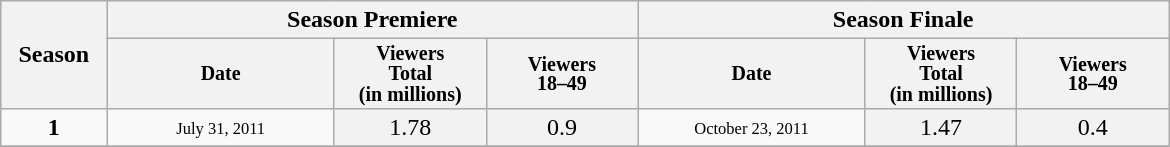<table class="wikitable">
<tr>
<th rowspan="2" width="7%">Season</th>
<th colspan="3">Season Premiere</th>
<th colspan="3">Season Finale</th>
</tr>
<tr>
<th width="15%" span style="font-size: smaller;font-weight: bold;line-height: 100%">Date</th>
<th width="10%" span style="font-size: smaller;font-weight: bold;line-height: 100%">Viewers <br>Total<br>(in millions)</th>
<th width="10%" span style="font-size: smaller;font-weight: bold;line-height: 100%">Viewers<br>18–49<br></th>
<th width="15%" span style="font-size: smaller;font-weight: bold;line-height: 100%">Date</th>
<th width="10%" span style="font-size: smaller;font-weight: bold;line-height: 100%">Viewers <br>Total<br>(in millions)</th>
<th width="10%" span style="font-size: smaller;font-weight: bold;line-height: 100%">Viewers<br>18–49<br></th>
</tr>
<tr style="background-color:#F9F9F9">
<th style="background:#F9F9F9;text-align:center">1</th>
<th style="background:#F9F9F9;font-size:11px;font-weight:normal;text-align:center;line-height:110%">July 31, 2011</th>
<th style="text-align:center;font-weight:normal">1.78</th>
<th style="text-align:center;font-weight:normal">0.9</th>
<th style="background:#F9F9F9;font-size:11px;font-weight:normal;text-align:center;line-height:110%">October 23, 2011</th>
<th style="text-align:center;font-weight:normal">1.47</th>
<th style="text-align:center;font-weight:normal">0.4</th>
</tr>
<tr>
</tr>
</table>
